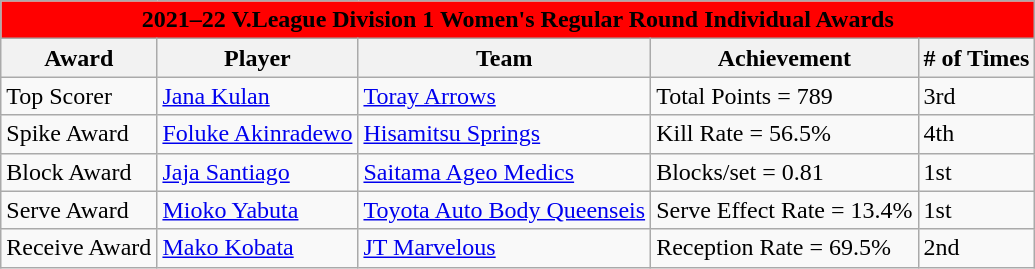<table class="wikitable" text-align:left;">
<tr>
<th style=background:red colspan=5><span>2021–22 V.League Division 1 Women's Regular Round Individual Awards</span></th>
</tr>
<tr>
<th>Award</th>
<th>Player</th>
<th>Team</th>
<th>Achievement</th>
<th># of Times</th>
</tr>
<tr>
<td>Top Scorer</td>
<td><a href='#'>Jana Kulan</a></td>
<td><a href='#'>Toray Arrows</a></td>
<td>Total Points = 789</td>
<td>3rd</td>
</tr>
<tr>
<td>Spike Award</td>
<td><a href='#'>Foluke Akinradewo</a></td>
<td><a href='#'>Hisamitsu Springs</a></td>
<td>Kill Rate = 56.5%</td>
<td>4th</td>
</tr>
<tr>
<td>Block Award</td>
<td><a href='#'>Jaja Santiago</a></td>
<td><a href='#'>Saitama Ageo Medics</a></td>
<td>Blocks/set = 0.81</td>
<td>1st</td>
</tr>
<tr>
<td>Serve Award</td>
<td><a href='#'>Mioko Yabuta</a></td>
<td><a href='#'>Toyota Auto Body Queenseis</a></td>
<td>Serve Effect Rate = 13.4%</td>
<td>1st</td>
</tr>
<tr>
<td>Receive Award</td>
<td><a href='#'>Mako Kobata</a></td>
<td><a href='#'>JT Marvelous</a></td>
<td>Reception Rate = 69.5%</td>
<td>2nd</td>
</tr>
</table>
